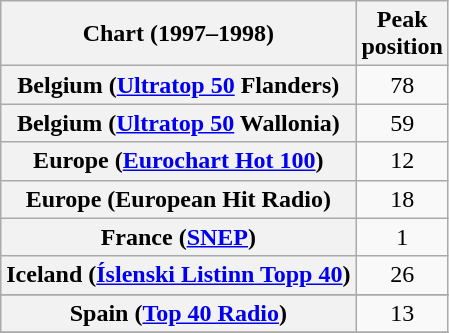<table class="wikitable sortable plainrowheaders" style="text-align:center">
<tr>
<th scope="col">Chart (1997–1998)</th>
<th scope="col">Peak<br>position</th>
</tr>
<tr>
<th scope="row">Belgium (<a href='#'>Ultratop 50</a> Flanders)</th>
<td>78</td>
</tr>
<tr>
<th scope="row">Belgium (<a href='#'>Ultratop 50</a> Wallonia)</th>
<td>59</td>
</tr>
<tr>
<th scope="row">Europe (<a href='#'>Eurochart Hot 100</a>)</th>
<td>12</td>
</tr>
<tr>
<th scope="row">Europe (European Hit Radio)</th>
<td>18</td>
</tr>
<tr>
<th scope="row">France (<a href='#'>SNEP</a>)</th>
<td>1</td>
</tr>
<tr>
<th scope="row">Iceland (<a href='#'>Íslenski Listinn Topp 40</a>)</th>
<td>26</td>
</tr>
<tr>
</tr>
<tr>
</tr>
<tr>
<th scope="row">Spain (<a href='#'>Top 40 Radio</a>)</th>
<td>13</td>
</tr>
<tr>
</tr>
</table>
